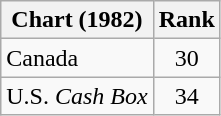<table class="wikitable">
<tr>
<th>Chart (1982)</th>
<th>Rank</th>
</tr>
<tr>
<td>Canada</td>
<td style="text-align:center;">30</td>
</tr>
<tr>
<td>U.S. <em>Cash Box</em></td>
<td style="text-align:center;">34</td>
</tr>
</table>
